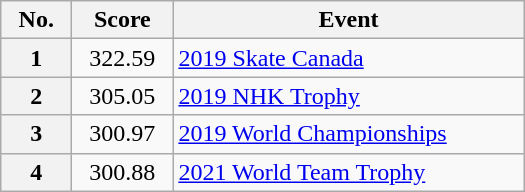<table class="wikitable" width=350px style="float:left; margin-right:1em;">
<tr>
<th scope=col width=40px>No.</th>
<th scope=col width=60px>Score</th>
<th scope=col>Event</th>
</tr>
<tr>
<th scope=row>1</th>
<td align=center>322.59</td>
<td><a href='#'>2019 Skate Canada</a></td>
</tr>
<tr>
<th scope=row>2</th>
<td align=center>305.05</td>
<td><a href='#'>2019 NHK Trophy</a></td>
</tr>
<tr>
<th scope=row>3</th>
<td align=center>300.97</td>
<td><a href='#'>2019 World Championships</a></td>
</tr>
<tr>
<th scope=row>4</th>
<td align=center>300.88</td>
<td><a href='#'>2021 World Team Trophy</a></td>
</tr>
</table>
